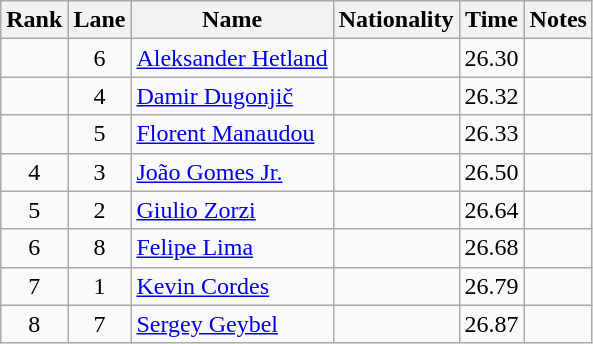<table class="wikitable sortable" style="text-align:center">
<tr>
<th>Rank</th>
<th>Lane</th>
<th>Name</th>
<th>Nationality</th>
<th>Time</th>
<th>Notes</th>
</tr>
<tr>
<td></td>
<td>6</td>
<td align=left><a href='#'>Aleksander Hetland</a></td>
<td align=left></td>
<td>26.30</td>
<td></td>
</tr>
<tr>
<td></td>
<td>4</td>
<td align=left><a href='#'>Damir Dugonjič</a></td>
<td align=left></td>
<td>26.32</td>
<td></td>
</tr>
<tr>
<td></td>
<td>5</td>
<td align=left><a href='#'>Florent Manaudou</a></td>
<td align=left></td>
<td>26.33</td>
<td></td>
</tr>
<tr>
<td>4</td>
<td>3</td>
<td align=left><a href='#'>João Gomes Jr.</a></td>
<td align=left></td>
<td>26.50</td>
<td></td>
</tr>
<tr>
<td>5</td>
<td>2</td>
<td align=left><a href='#'>Giulio Zorzi</a></td>
<td align=left></td>
<td>26.64</td>
<td></td>
</tr>
<tr>
<td>6</td>
<td>8</td>
<td align=left><a href='#'>Felipe Lima</a></td>
<td align=left></td>
<td>26.68</td>
<td></td>
</tr>
<tr>
<td>7</td>
<td>1</td>
<td align=left><a href='#'>Kevin Cordes</a></td>
<td align=left></td>
<td>26.79</td>
<td></td>
</tr>
<tr>
<td>8</td>
<td>7</td>
<td align=left><a href='#'>Sergey Geybel</a></td>
<td align=left></td>
<td>26.87</td>
<td></td>
</tr>
</table>
